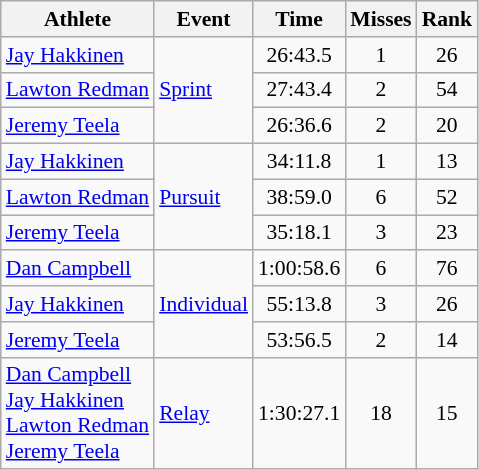<table class=wikitable style=font-size:90%;text-align:center>
<tr>
<th>Athlete</th>
<th>Event</th>
<th>Time</th>
<th>Misses</th>
<th>Rank</th>
</tr>
<tr>
<td align=left><a href='#'>Jay Hakkinen</a></td>
<td align=left rowspan=3><a href='#'>Sprint</a></td>
<td>26:43.5</td>
<td>1</td>
<td>26</td>
</tr>
<tr>
<td align=left><a href='#'>Lawton Redman</a></td>
<td>27:43.4</td>
<td>2</td>
<td>54</td>
</tr>
<tr>
<td align=left><a href='#'>Jeremy Teela</a></td>
<td>26:36.6</td>
<td>2</td>
<td>20</td>
</tr>
<tr>
<td align=left><a href='#'>Jay Hakkinen</a></td>
<td align=left rowspan=3><a href='#'>Pursuit</a></td>
<td>34:11.8</td>
<td>1</td>
<td>13</td>
</tr>
<tr>
<td align=left><a href='#'>Lawton Redman</a></td>
<td>38:59.0</td>
<td>6</td>
<td>52</td>
</tr>
<tr>
<td align=left><a href='#'>Jeremy Teela</a></td>
<td>35:18.1</td>
<td>3</td>
<td>23</td>
</tr>
<tr>
<td align=left><a href='#'>Dan Campbell</a></td>
<td align=left rowspan=3><a href='#'>Individual</a></td>
<td>1:00:58.6</td>
<td>6</td>
<td>76</td>
</tr>
<tr>
<td align=left><a href='#'>Jay Hakkinen</a></td>
<td>55:13.8</td>
<td>3</td>
<td>26</td>
</tr>
<tr>
<td align=left><a href='#'>Jeremy Teela</a></td>
<td>53:56.5</td>
<td>2</td>
<td>14</td>
</tr>
<tr>
<td align=left><a href='#'>Dan Campbell</a><br><a href='#'>Jay Hakkinen</a><br><a href='#'>Lawton Redman</a><br><a href='#'>Jeremy Teela</a></td>
<td align=left><a href='#'>Relay</a></td>
<td>1:30:27.1</td>
<td>18</td>
<td>15</td>
</tr>
</table>
